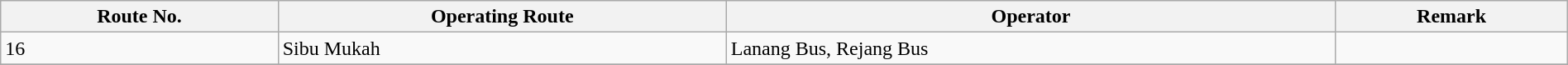<table class="wikitable"  style="width:100%; margin:auto;">
<tr>
<th>Route No.</th>
<th>Operating Route</th>
<th>Operator</th>
<th>Remark</th>
</tr>
<tr>
<td>16</td>
<td>Sibu Mukah</td>
<td>Lanang Bus, Rejang Bus</td>
<td></td>
</tr>
<tr>
</tr>
</table>
